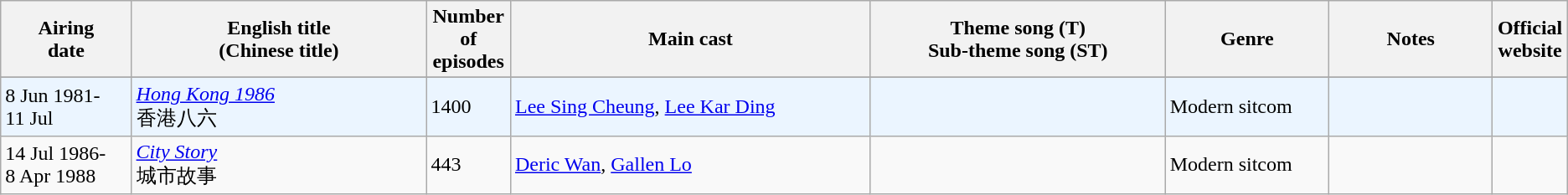<table class="wikitable">
<tr>
<th align=center width=8% bgcolor="silver">Airing<br>date</th>
<th align=center width=18% bgcolor="silver">English title <br> (Chinese title)</th>
<th align=center width=5% bgcolor="silver">Number of episodes</th>
<th align=center width=22% bgcolor="silver">Main cast</th>
<th align=center width=18% bgcolor="silver">Theme song (T) <br>Sub-theme song (ST)</th>
<th align=center width=10% bgcolor="silver">Genre</th>
<th align=center width=10% bgcolor="silver">Notes</th>
<th align=center width=1% bgcolor="silver">Official website</th>
</tr>
<tr>
</tr>
<tr ---- bgcolor="#ebf5ff">
<td>8 Jun 1981- <br> 11 Jul</td>
<td><em><a href='#'>Hong Kong 1986</a></em> <br> 香港八六</td>
<td>1400</td>
<td><a href='#'>Lee Sing Cheung</a>, <a href='#'>Lee Kar Ding</a></td>
<td></td>
<td>Modern sitcom</td>
<td></td>
<td></td>
</tr>
<tr>
<td>14 Jul 1986- <br> 8 Apr 1988</td>
<td><em><a href='#'>City Story</a></em> <br> 城市故事</td>
<td>443</td>
<td><a href='#'>Deric Wan</a>, <a href='#'>Gallen Lo</a></td>
<td></td>
<td>Modern sitcom</td>
<td></td>
<td></td>
</tr>
</table>
